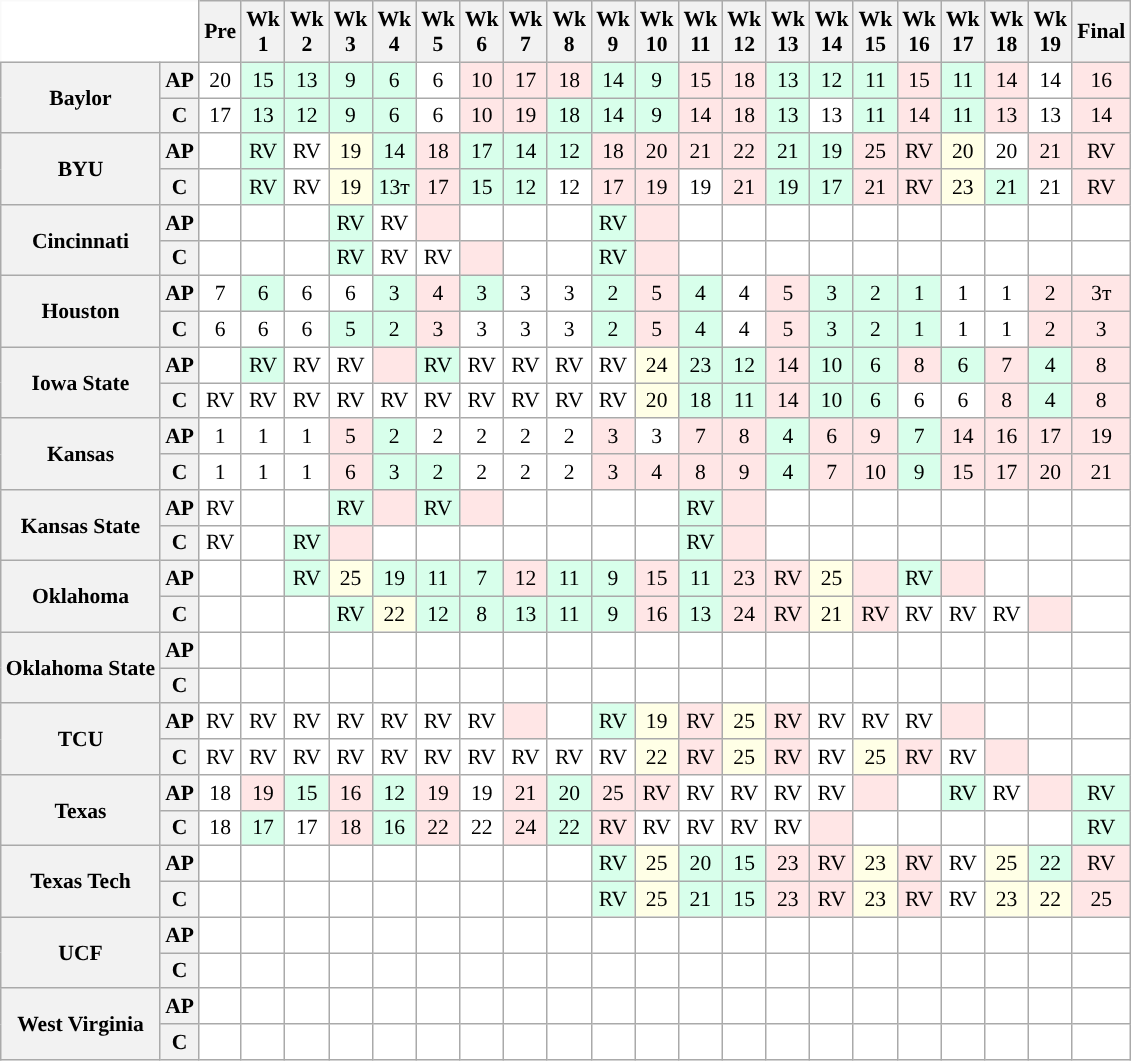<table class="wikitable" style="white-space:nowrap;font-size:90%;">
<tr>
<th colspan="2" style="background:white; border-top-style:hidden; border-left-style:hidden;"> </th>
<th>Pre</th>
<th>Wk<br>1</th>
<th>Wk<br>2</th>
<th>Wk<br>3</th>
<th>Wk<br>4</th>
<th>Wk<br>5</th>
<th>Wk<br>6</th>
<th>Wk<br>7</th>
<th>Wk<br>8</th>
<th>Wk<br>9</th>
<th>Wk<br>10</th>
<th>Wk<br>11</th>
<th>Wk<br>12</th>
<th>Wk<br>13</th>
<th>Wk<br>14</th>
<th>Wk<br>15</th>
<th>Wk<br>16</th>
<th>Wk<br>17</th>
<th>Wk<br>18</th>
<th>Wk<br>19</th>
<th>Final</th>
</tr>
<tr style="text-align:center;">
<th rowspan="2">Baylor</th>
<th>AP</th>
<td style="background:#FFF;">20</td>
<td style="background:#d8ffeb;">15</td>
<td style="background:#d8ffeb;">13</td>
<td style="background:#d8ffeb;">9</td>
<td style="background:#d8ffeb;">6</td>
<td style="background:#FFF;">6</td>
<td style="background:#ffe6e6;">10</td>
<td style="background:#ffe6e6;">17</td>
<td style="background:#ffe6e6;">18</td>
<td style="background:#d8ffeb;">14</td>
<td style="background:#d8ffeb;">9</td>
<td style="background:#ffe6e6;">15</td>
<td style="background:#ffe6e6;">18</td>
<td style="background:#d8ffeb;">13</td>
<td style="background:#d8ffeb;">12</td>
<td style="background:#d8ffeb;">11</td>
<td style="background:#ffe6e6;">15</td>
<td style="background:#d8ffeb;">11</td>
<td style="background:#ffe6e6;">14</td>
<td style="background:#FFF;">14</td>
<td style="background:#ffe6e6;">16</td>
</tr>
<tr style="text-align:center;">
<th>C</th>
<td style="background:#FFF;">17</td>
<td style="background:#d8ffeb;">13</td>
<td style="background:#d8ffeb;">12</td>
<td style="background:#d8ffeb;">9</td>
<td style="background:#d8ffeb;">6</td>
<td style="background:#FFF;">6</td>
<td style="background:#ffe6e6;">10</td>
<td style="background:#ffe6e6;">19</td>
<td style="background:#d8ffeb;">18</td>
<td style="background:#d8ffeb;">14</td>
<td style="background:#d8ffeb;">9</td>
<td style="background:#ffe6e6;">14</td>
<td style="background:#ffe6e6;">18</td>
<td style="background:#d8ffeb;">13</td>
<td style="background:#FFF;">13</td>
<td style="background:#d8ffeb;">11</td>
<td style="background:#ffe6e6;">14</td>
<td style="background:#d8ffeb;">11</td>
<td style="background:#ffe6e6;">13</td>
<td style="background:#FFF;">13</td>
<td style="background:#ffe6e6;">14</td>
</tr>
<tr style="text-align:center;">
<th rowspan="2">BYU</th>
<th>AP</th>
<td style="background:#FFF;"></td>
<td style="background:#d8ffeb;">RV</td>
<td style="background:#FFF;">RV</td>
<td style="background:#ffffe6;">19</td>
<td style="background:#d8ffeb;">14</td>
<td style="background:#ffe6e6;">18</td>
<td style="background:#d8ffeb;">17</td>
<td style="background:#d8ffeb;">14</td>
<td style="background:#d8ffeb;">12</td>
<td style="background:#ffe6e6;">18</td>
<td style="background:#ffe6e6;">20</td>
<td style="background:#ffe6e6;">21</td>
<td style="background:#ffe6e6;">22</td>
<td style="background:#d8ffeb;">21</td>
<td style="background:#d8ffeb;">19</td>
<td style="background:#ffe6e6;">25</td>
<td style="background:#ffe6e6;">RV</td>
<td style="background:#ffffe6;">20</td>
<td style="background:#FFF;">20</td>
<td style="background:#ffe6e6;">21</td>
<td style="background:#ffe6e6;">RV</td>
</tr>
<tr style="text-align:center;">
<th>C</th>
<td style="background:#FFF;"></td>
<td style="background:#d8ffeb;">RV</td>
<td style="background:#FFF;">RV</td>
<td style="background:#ffffe6;">19</td>
<td style="background:#d8ffeb;">13т</td>
<td style="background:#ffe6e6;">17</td>
<td style="background:#d8ffeb;">15</td>
<td style="background:#d8ffeb;">12</td>
<td style="background:#FFF;">12</td>
<td style="background:#ffe6e6;">17</td>
<td style="background:#ffe6e6;">19</td>
<td style="background:#FFF;">19</td>
<td style="background:#ffe6e6;">21</td>
<td style="background:#d8ffeb;">19</td>
<td style="background:#d8ffeb;">17</td>
<td style="background:#ffe6e6;">21</td>
<td style="background:#ffe6e6;">RV</td>
<td style="background:#ffffe6;">23</td>
<td style="background:#d8ffeb;">21</td>
<td style="background:#FFF;">21</td>
<td style="background:#ffe6e6;">RV</td>
</tr>
<tr style="text-align:center;">
<th rowspan="2">Cincinnati</th>
<th>AP</th>
<td style="background:#FFF;"></td>
<td style="background:#FFF;"></td>
<td style="background:#FFF;"></td>
<td style="background:#d8ffeb;">RV</td>
<td style="background:#FFF;">RV</td>
<td style="background:#ffe6e6;"></td>
<td style="background:#FFF;"></td>
<td style="background:#FFF;"></td>
<td style="background:#FFF;"></td>
<td style="background:#d8ffeb;">RV</td>
<td style="background:#ffe6e6;"></td>
<td style="background:#FFF;"></td>
<td style="background:#FFF;"></td>
<td style="background:#FFF;"></td>
<td style="background:#FFF;"></td>
<td style="background:#FFF;"></td>
<td style="background:#FFF;"></td>
<td style="background:#FFF;"></td>
<td style="background:#FFF;"></td>
<td style="background:#FFF;"></td>
<td style="background:#FFF;"></td>
</tr>
<tr style="text-align:center;">
<th>C</th>
<td style="background:#FFF;"></td>
<td style="background:#FFF;"></td>
<td style="background:#FFF;"></td>
<td style="background:#d8ffeb;">RV</td>
<td style="background:#FFF;">RV</td>
<td style="background:#FFF;">RV</td>
<td style="background:#ffe6e6;"></td>
<td style="background:#FFF;"></td>
<td style="background:#FFF;"></td>
<td style="background:#d8ffeb;">RV</td>
<td style="background:#ffe6e6;"></td>
<td style="background:#FFF;"></td>
<td style="background:#FFF;"></td>
<td style="background:#FFF;"></td>
<td style="background:#FFF;"></td>
<td style="background:#FFF;"></td>
<td style="background:#FFF;"></td>
<td style="background:#FFF;"></td>
<td style="background:#FFF;"></td>
<td style="background:#FFF;"></td>
<td style="background:#FFF;"></td>
</tr>
<tr style="text-align:center;">
<th rowspan="2">Houston</th>
<th>AP</th>
<td style="background:#FFF;">7</td>
<td style="background:#d8ffeb;">6</td>
<td style="background:#FFF;">6</td>
<td style="background:#FFF;">6</td>
<td style="background:#d8ffeb;">3</td>
<td style="background:#ffe6e6;">4</td>
<td style="background:#d8ffeb;">3</td>
<td style="background:#FFF;">3</td>
<td style="background:#FFF;">3</td>
<td style="background:#d8ffeb;">2</td>
<td style="background:#ffe6e6;">5</td>
<td style="background:#d8ffeb;">4</td>
<td style="background:#FFF;">4</td>
<td style="background:#ffe6e6;">5</td>
<td style="background:#d8ffeb;">3</td>
<td style="background:#d8ffeb;">2</td>
<td style="background:#d8ffeb;">1</td>
<td style="background:#FFF;">1</td>
<td style="background:#FFF;">1</td>
<td style="background:#ffe6e6;">2</td>
<td style="background:#ffe6e6;">3т</td>
</tr>
<tr style="text-align:center;">
<th>C</th>
<td style="background:#FFF;">6</td>
<td style="background:#FFF;">6</td>
<td style="background:#FFF;">6</td>
<td style="background:#d8ffeb;">5</td>
<td style="background:#d8ffeb;">2</td>
<td style="background:#ffe6e6;">3</td>
<td style="background:#FFF;">3</td>
<td style="background:#FFF;">3</td>
<td style="background:#FFF;">3</td>
<td style="background:#d8ffeb;">2</td>
<td style="background:#ffe6e6;">5</td>
<td style="background:#d8ffeb;">4</td>
<td style="background:#FFF;">4</td>
<td style="background:#ffe6e6;">5</td>
<td style="background:#d8ffeb;">3</td>
<td style="background:#d8ffeb;">2</td>
<td style="background:#d8ffeb;">1</td>
<td style="background:#FFF;">1</td>
<td style="background:#FFF;">1</td>
<td style="background:#ffe6e6;">2</td>
<td style="background:#ffe6e6;">3</td>
</tr>
<tr style="text-align:center;">
<th rowspan="2">Iowa State</th>
<th>AP</th>
<td style="background:#FFF;"></td>
<td style="background:#d8ffeb;">RV</td>
<td style="background:#FFF;">RV</td>
<td style="background:#FFF;">RV</td>
<td style="background:#ffe6e6;"></td>
<td style="background:#d8ffeb;">RV</td>
<td style="background:#FFF;">RV</td>
<td style="background:#FFF;">RV</td>
<td style="background:#FFF;">RV</td>
<td style="background:#FFF;">RV</td>
<td style="background:#ffffe6;">24</td>
<td style="background:#d8ffeb;">23</td>
<td style="background:#d8ffeb;">12</td>
<td style="background:#ffe6e6;">14</td>
<td style="background:#d8ffeb;">10</td>
<td style="background:#d8ffeb;">6</td>
<td style="background:#ffe6e6;">8</td>
<td style="background:#d8ffeb;">6</td>
<td style="background:#ffe6e6;">7</td>
<td style="background:#d8ffeb;">4</td>
<td style="background:#ffe6e6;">8</td>
</tr>
<tr style="text-align:center;">
<th>C</th>
<td style="background:#FFF;">RV</td>
<td style="background:#FFF;">RV</td>
<td style="background:#FFF;">RV</td>
<td style="background:#FFF;">RV</td>
<td style="background:#FFF;">RV</td>
<td style="background:#FFF;">RV</td>
<td style="background:#FFF;">RV</td>
<td style="background:#FFF;">RV</td>
<td style="background:#FFF;">RV</td>
<td style="background:#FFF;">RV</td>
<td style="background:#ffffe6;">20</td>
<td style="background:#d8ffeb;">18</td>
<td style="background:#d8ffeb;">11</td>
<td style="background:#ffe6e6;">14</td>
<td style="background:#d8ffeb;">10</td>
<td style="background:#d8ffeb;">6</td>
<td style="background:#FFF;">6</td>
<td style="background:#FFF;">6</td>
<td style="background:#ffe6e6;">8</td>
<td style="background:#d8ffeb;">4</td>
<td style="background:#ffe6e6;">8</td>
</tr>
<tr style="text-align:center;">
<th rowspan="2">Kansas</th>
<th>AP</th>
<td style="background:#FFF;">1</td>
<td style="background:#FFF;">1</td>
<td style="background:#FFF;">1</td>
<td style="background:#ffe6e6;">5</td>
<td style="background:#d8ffeb;">2</td>
<td style="background:#FFF;">2</td>
<td style="background:#FFF;">2</td>
<td style="background:#FFF;">2</td>
<td style="background:#FFF;">2</td>
<td style="background:#ffe6e6;">3</td>
<td style="background:#FFF;">3</td>
<td style="background:#ffe6e6;">7</td>
<td style="background:#ffe6e6;">8</td>
<td style="background:#d8ffeb;">4</td>
<td style="background:#ffe6e6;">6</td>
<td style="background:#ffe6e6;">9</td>
<td style="background:#d8ffeb;">7</td>
<td style="background:#ffe6e6;">14</td>
<td style="background:#ffe6e6;">16</td>
<td style="background:#ffe6e6;">17</td>
<td style="background:#ffe6e6;">19</td>
</tr>
<tr style="text-align:center;">
<th>C</th>
<td style="background:#FFF;">1</td>
<td style="background:#FFF;">1</td>
<td style="background:#FFF;">1</td>
<td style="background:#ffe6e6;">6</td>
<td style="background:#d8ffeb;">3</td>
<td style="background:#d8ffeb;">2</td>
<td style="background:#FFF;">2</td>
<td style="background:#FFF;">2</td>
<td style="background:#FFF;">2</td>
<td style="background:#ffe6e6;">3</td>
<td style="background:#ffe6e6;">4</td>
<td style="background:#ffe6e6;">8</td>
<td style="background:#ffe6e6;">9</td>
<td style="background:#d8ffeb;">4</td>
<td style="background:#ffe6e6;">7</td>
<td style="background:#ffe6e6;">10</td>
<td style="background:#d8ffeb;">9</td>
<td style="background:#ffe6e6;">15</td>
<td style="background:#ffe6e6;">17</td>
<td style="background:#ffe6e6;">20</td>
<td style="background:#ffe6e6;">21</td>
</tr>
<tr style="text-align:center;">
<th rowspan="2">Kansas State</th>
<th>AP</th>
<td style="background:#FFF;">RV</td>
<td style="background:#FFF;"></td>
<td style="background:#FFF;"></td>
<td style="background:#d8ffeb;">RV</td>
<td style="background:#ffe6e6;"></td>
<td style="background:#d8ffeb;">RV</td>
<td style="background:#ffe6e6;"></td>
<td style="background:#FFF;"></td>
<td style="background:#FFF;"></td>
<td style="background:#FFF;"></td>
<td style="background:#FFF;"></td>
<td style="background:#d8ffeb;">RV</td>
<td style="background:#ffe6e6;"></td>
<td style="background:#FFF;"></td>
<td style="background:#FFF;"></td>
<td style="background:#FFF;"></td>
<td style="background:#FFF;"></td>
<td style="background:#FFF;"></td>
<td style="background:#FFF;"></td>
<td style="background:#FFF;"></td>
<td style="background:#FFF;"></td>
</tr>
<tr style="text-align:center;">
<th>C</th>
<td style="background:#FFF;">RV</td>
<td style="background:#FFF;"></td>
<td style="background:#d8ffeb;">RV</td>
<td style="background:#ffe6e6;"></td>
<td style="background:#FFF;"></td>
<td style="background:#FFF;"></td>
<td style="background:#FFF;"></td>
<td style="background:#FFF;"></td>
<td style="background:#FFF;"></td>
<td style="background:#FFF;"></td>
<td style="background:#FFF;"></td>
<td style="background:#d8ffeb;">RV</td>
<td style="background:#ffe6e6;"></td>
<td style="background:#FFF;"></td>
<td style="background:#FFF;"></td>
<td style="background:#FFF;"></td>
<td style="background:#FFF;"></td>
<td style="background:#FFF;"></td>
<td style="background:#FFF;"></td>
<td style="background:#FFF;"></td>
<td style="background:#FFF;"></td>
</tr>
<tr style="text-align:center;">
<th rowspan="2">Oklahoma</th>
<th>AP</th>
<td style="background:#FFF;"></td>
<td style="background:#FFF;"></td>
<td style="background:#d8ffeb;">RV</td>
<td style="background:#ffffe6;">25</td>
<td style="background:#d8ffeb;">19</td>
<td style="background:#d8ffeb;">11</td>
<td style="background:#d8ffeb;">7</td>
<td style="background:#ffe6e6;">12</td>
<td style="background:#d8ffeb;">11</td>
<td style="background:#d8ffeb;">9</td>
<td style="background:#ffe6e6;">15</td>
<td style="background:#d8ffeb;">11</td>
<td style="background:#ffe6e6;">23</td>
<td style="background:#ffe6e6;">RV</td>
<td style="background:#ffffe6;">25</td>
<td style="background:#ffe6e6;"></td>
<td style="background:#d8ffeb;">RV</td>
<td style="background:#ffe6e6;"></td>
<td style="background:#FFF;"></td>
<td style="background:#FFF;"></td>
<td style="background:#FFF;"></td>
</tr>
<tr style="text-align:center;">
<th>C</th>
<td style="background:#FFF;"></td>
<td style="background:#FFF;"></td>
<td style="background:#FFF;"></td>
<td style="background:#d8ffeb;">RV</td>
<td style="background:#ffffe6;">22</td>
<td style="background:#d8ffeb;">12</td>
<td style="background:#d8ffeb;">8</td>
<td style="background:#d8ffeb;">13</td>
<td style="background:#d8ffeb;">11</td>
<td style="background:#d8ffeb;">9</td>
<td style="background:#ffe6e6;">16</td>
<td style="background:#d8ffeb;">13</td>
<td style="background:#ffe6e6;">24</td>
<td style="background:#ffe6e6;">RV</td>
<td style="background:#ffffe6;">21</td>
<td style="background:#ffe6e6;">RV</td>
<td style="background:#FFF;">RV</td>
<td style="background:#FFF;">RV</td>
<td style="background:#FFF;">RV</td>
<td style="background:#ffe6e6;"></td>
<td style="background:#FFF;"></td>
</tr>
<tr style="text-align:center;">
<th rowspan="2">Oklahoma State</th>
<th>AP</th>
<td style="background:#FFF;"></td>
<td style="background:#FFF;"></td>
<td style="background:#FFF;"></td>
<td style="background:#FFF;"></td>
<td style="background:#FFF;"></td>
<td style="background:#FFF;"></td>
<td style="background:#FFF;"></td>
<td style="background:#FFF;"></td>
<td style="background:#FFF;"></td>
<td style="background:#FFF;"></td>
<td style="background:#FFF;"></td>
<td style="background:#FFF;"></td>
<td style="background:#FFF;"></td>
<td style="background:#FFF;"></td>
<td style="background:#FFF;"></td>
<td style="background:#FFF;"></td>
<td style="background:#FFF;"></td>
<td style="background:#FFF;"></td>
<td style="background:#FFF;"></td>
<td style="background:#FFF;"></td>
<td style="background:#FFF;"></td>
</tr>
<tr style="text-align:center;">
<th>C</th>
<td style="background:#FFF;"></td>
<td style="background:#FFF;"></td>
<td style="background:#FFF;"></td>
<td style="background:#FFF;"></td>
<td style="background:#FFF;"></td>
<td style="background:#FFF;"></td>
<td style="background:#FFF;"></td>
<td style="background:#FFF;"></td>
<td style="background:#FFF;"></td>
<td style="background:#FFF;"></td>
<td style="background:#FFF;"></td>
<td style="background:#FFF;"></td>
<td style="background:#FFF;"></td>
<td style="background:#FFF;"></td>
<td style="background:#FFF;"></td>
<td style="background:#FFF;"></td>
<td style="background:#FFF;"></td>
<td style="background:#FFF;"></td>
<td style="background:#FFF;"></td>
<td style="background:#FFF;"></td>
<td style="background:#FFF;"></td>
</tr>
<tr style="text-align:center;">
<th rowspan="2">TCU</th>
<th>AP</th>
<td style="background:#FFF;">RV</td>
<td style="background:#FFF;">RV</td>
<td style="background:#FFF;">RV</td>
<td style="background:#FFF;">RV</td>
<td style="background:#FFF;">RV</td>
<td style="background:#FFF;">RV</td>
<td style="background:#FFF;">RV</td>
<td style="background:#ffe6e6;"></td>
<td style="background:#FFF;"></td>
<td style="background:#d8ffeb;">RV</td>
<td style="background:#ffffe6;">19</td>
<td style="background:#ffe6e6;">RV</td>
<td style="background:#ffffe6;">25</td>
<td style="background:#ffe6e6;">RV</td>
<td style="background:#FFF;">RV</td>
<td style="background:#FFF;">RV</td>
<td style="background:#FFF;">RV</td>
<td style="background:#ffe6e6;"></td>
<td style="background:#FFF;"></td>
<td style="background:#FFF;"></td>
<td style="background:#FFF;"></td>
</tr>
<tr style="text-align:center;">
<th>C</th>
<td style="background:#FFF;">RV</td>
<td style="background:#FFF;">RV</td>
<td style="background:#FFF;">RV</td>
<td style="background:#FFF;">RV</td>
<td style="background:#FFF;">RV</td>
<td style="background:#FFF;">RV</td>
<td style="background:#FFF;">RV</td>
<td style="background:#FFF;">RV</td>
<td style="background:#FFF;">RV</td>
<td style="background:#FFF;">RV</td>
<td style="background:#ffffe6;">22</td>
<td style="background:#ffe6e6;">RV</td>
<td style="background:#ffffe6;">25</td>
<td style="background:#ffe6e6;">RV</td>
<td style="background:#FFF;">RV</td>
<td style="background:#ffffe6;">25</td>
<td style="background:#ffe6e6;">RV</td>
<td style="background:#FFF;">RV</td>
<td style="background:#ffe6e6;"></td>
<td style="background:#FFF;"></td>
<td style="background:#FFF;"></td>
</tr>
<tr style="text-align:center;">
<th rowspan="2">Texas</th>
<th>AP</th>
<td style="background:#FFF;">18</td>
<td style="background:#ffe6e6;">19</td>
<td style="background:#d8ffeb;">15</td>
<td style="background:#ffe6e6;">16</td>
<td style="background:#d8ffeb;">12</td>
<td style="background:#ffe6e6;">19</td>
<td style="background:#FFF;">19</td>
<td style="background:#ffe6e6;">21</td>
<td style="background:#d8ffeb;">20</td>
<td style="background:#ffe6e6;">25</td>
<td style="background:#ffe6e6;">RV</td>
<td style="background:#FFF;">RV</td>
<td style="background:#FFF;">RV</td>
<td style="background:#FFF;">RV</td>
<td style="background:#FFF;">RV</td>
<td style="background:#ffe6e6;"></td>
<td style="background:#FFF;"></td>
<td style="background:#d8ffeb;">RV</td>
<td style="background:#FFF;">RV</td>
<td style="background:#ffe6e6;"></td>
<td style="background:#d8ffeb;">RV</td>
</tr>
<tr style="text-align:center;">
<th>C</th>
<td style="background:#FFF;">18</td>
<td style="background:#d8ffeb;">17</td>
<td style="background:#FFF;">17</td>
<td style="background:#ffe6e6;">18</td>
<td style="background:#d8ffeb;">16</td>
<td style="background:#ffe6e6;">22</td>
<td style="background:#FFF;">22</td>
<td style="background:#ffe6e6;">24</td>
<td style="background:#d8ffeb;">22</td>
<td style="background:#ffe6e6;">RV</td>
<td style="background:#FFF;">RV</td>
<td style="background:#FFF;">RV</td>
<td style="background:#FFF;">RV</td>
<td style="background:#FFF;">RV</td>
<td style="background:#ffe6e6;"></td>
<td style="background:#FFF;"></td>
<td style="background:#FFF;"></td>
<td style="background:#FFF;"></td>
<td style="background:#FFF;"></td>
<td style="background:#FFF;"></td>
<td style="background:#d8ffeb;">RV</td>
</tr>
<tr style="text-align:center;">
<th rowspan="2">Texas Tech</th>
<th>AP</th>
<td style="background:#FFF;"></td>
<td style="background:#FFF;"></td>
<td style="background:#FFF;"></td>
<td style="background:#FFF;"></td>
<td style="background:#FFF;"></td>
<td style="background:#FFF;"></td>
<td style="background:#FFF;"></td>
<td style="background:#FFF;"></td>
<td style="background:#FFF;"></td>
<td style="background:#d8ffeb;">RV</td>
<td style="background:#ffffe6;">25</td>
<td style="background:#d8ffeb;">20</td>
<td style="background:#d8ffeb;">15</td>
<td style="background:#ffe6e6;">23</td>
<td style="background:#ffe6e6;">RV</td>
<td style="background:#ffffe6;">23</td>
<td style="background:#ffe6e6;">RV</td>
<td style="background:#FFF;">RV</td>
<td style="background:#ffffe6;">25</td>
<td style="background:#d8ffeb;">22</td>
<td style="background:#ffe6e6;">RV</td>
</tr>
<tr style="text-align:center;">
<th>C</th>
<td style="background:#FFF;"></td>
<td style="background:#FFF;"></td>
<td style="background:#FFF;"></td>
<td style="background:#FFF;"></td>
<td style="background:#FFF;"></td>
<td style="background:#FFF;"></td>
<td style="background:#FFF;"></td>
<td style="background:#FFF;"></td>
<td style="background:#FFF;"></td>
<td style="background:#d8ffeb;">RV</td>
<td style="background:#ffffe6;">25</td>
<td style="background:#d8ffeb;">21</td>
<td style="background:#d8ffeb;">15</td>
<td style="background:#ffe6e6;">23</td>
<td style="background:#ffe6e6;">RV</td>
<td style="background:#ffffe6;">23</td>
<td style="background:#ffe6e6;">RV</td>
<td style="background:#FFF;">RV</td>
<td style="background:#ffffe6;">23</td>
<td style="background:#ffffe6;">22</td>
<td style="background:#ffe6e6;">25</td>
</tr>
<tr style="text-align:center;">
<th rowspan="2">UCF</th>
<th>AP</th>
<td style="background:#FFF;"></td>
<td style="background:#FFF;"></td>
<td style="background:#FFF;"></td>
<td style="background:#FFF;"></td>
<td style="background:#FFF;"></td>
<td style="background:#FFF;"></td>
<td style="background:#FFF;"></td>
<td style="background:#FFF;"></td>
<td style="background:#FFF;"></td>
<td style="background:#FFF;"></td>
<td style="background:#FFF;"></td>
<td style="background:#FFF;"></td>
<td style="background:#FFF;"></td>
<td style="background:#FFF;"></td>
<td style="background:#FFF;"></td>
<td style="background:#FFF;"></td>
<td style="background:#FFF;"></td>
<td style="background:#FFF;"></td>
<td style="background:#FFF;"></td>
<td style="background:#FFF;"></td>
<td style="background:#FFF;"></td>
</tr>
<tr style="text-align:center;">
<th>C</th>
<td style="background:#FFF;"></td>
<td style="background:#FFF;"></td>
<td style="background:#FFF;"></td>
<td style="background:#FFF;"></td>
<td style="background:#FFF;"></td>
<td style="background:#FFF;"></td>
<td style="background:#FFF;"></td>
<td style="background:#FFF;"></td>
<td style="background:#FFF;"></td>
<td style="background:#FFF;"></td>
<td style="background:#FFF;"></td>
<td style="background:#FFF;"></td>
<td style="background:#FFF;"></td>
<td style="background:#FFF;"></td>
<td style="background:#FFF;"></td>
<td style="background:#FFF;"></td>
<td style="background:#FFF;"></td>
<td style="background:#FFF;"></td>
<td style="background:#FFF;"></td>
<td style="background:#FFF;"></td>
<td style="background:#FFF;"></td>
</tr>
<tr style="text-align:center;">
<th rowspan="2">West Virginia</th>
<th>AP</th>
<td style="background:#FFF;"></td>
<td style="background:#FFF;"></td>
<td style="background:#FFF;"></td>
<td style="background:#FFF;"></td>
<td style="background:#FFF;"></td>
<td style="background:#FFF;"></td>
<td style="background:#FFF;"></td>
<td style="background:#FFF;"></td>
<td style="background:#FFF;"></td>
<td style="background:#FFF;"></td>
<td style="background:#FFF;"></td>
<td style="background:#FFF;"></td>
<td style="background:#FFF;"></td>
<td style="background:#FFF;"></td>
<td style="background:#FFF;"></td>
<td style="background:#FFF;"></td>
<td style="background:#FFF;"></td>
<td style="background:#FFF;"></td>
<td style="background:#FFF;"></td>
<td style="background:#FFF;"></td>
<td style="background:#FFF;"></td>
</tr>
<tr style="text-align:center;">
<th>C</th>
<td style="background:#FFF;"></td>
<td style="background:#FFF;"></td>
<td style="background:#FFF;"></td>
<td style="background:#FFF;"></td>
<td style="background:#FFF;"></td>
<td style="background:#FFF;"></td>
<td style="background:#FFF;"></td>
<td style="background:#FFF;"></td>
<td style="background:#FFF;"></td>
<td style="background:#FFF;"></td>
<td style="background:#FFF;"></td>
<td style="background:#FFF;"></td>
<td style="background:#FFF;"></td>
<td style="background:#FFF;"></td>
<td style="background:#FFF;"></td>
<td style="background:#FFF;"></td>
<td style="background:#FFF;"></td>
<td style="background:#FFF;"></td>
<td style="background:#FFF;"></td>
<td style="background:#FFF;"></td>
<td style="background:#FFF;"></td>
</tr>
</table>
